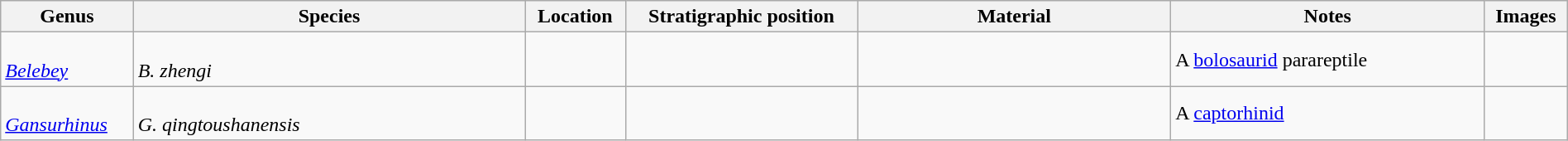<table class="wikitable" align="center" width="100%">
<tr>
<th>Genus</th>
<th width="25%">Species</th>
<th>Location</th>
<th>Stratigraphic position</th>
<th width="20%">Material</th>
<th width="20%">Notes</th>
<th>Images</th>
</tr>
<tr>
<td><br><em><a href='#'>Belebey</a></em></td>
<td><br><em>B. zhengi</em></td>
<td></td>
<td></td>
<td></td>
<td>A <a href='#'>bolosaurid</a> parareptile</td>
<td><br></td>
</tr>
<tr>
<td><br><em><a href='#'>Gansurhinus</a></em></td>
<td><br><em>G. qingtoushanensis</em></td>
<td></td>
<td></td>
<td></td>
<td>A <a href='#'>captorhinid</a></td>
<td></td>
</tr>
</table>
